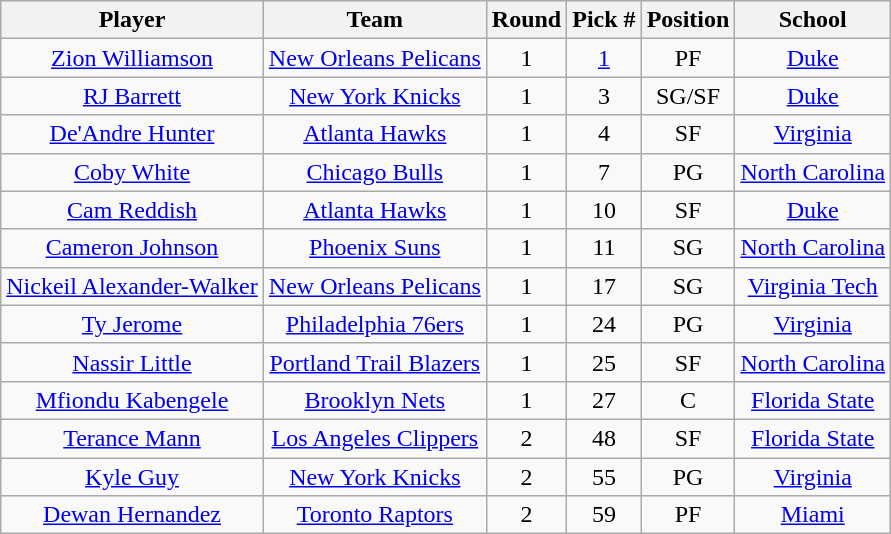<table class="wikitable sortable" style="text-align: center;">
<tr>
<th>Player</th>
<th>Team</th>
<th>Round</th>
<th>Pick #</th>
<th>Position</th>
<th>School</th>
</tr>
<tr>
<td><a href='#'>Zion Williamson</a></td>
<td><a href='#'>New Orleans Pelicans</a></td>
<td>1</td>
<td><a href='#'>1</a></td>
<td>PF</td>
<td><a href='#'>Duke</a></td>
</tr>
<tr>
<td><a href='#'>RJ Barrett</a></td>
<td><a href='#'>New York Knicks</a></td>
<td>1</td>
<td>3</td>
<td>SG/SF</td>
<td><a href='#'>Duke</a></td>
</tr>
<tr>
<td><a href='#'>De'Andre Hunter</a></td>
<td><a href='#'>Atlanta Hawks</a></td>
<td>1</td>
<td>4</td>
<td>SF</td>
<td><a href='#'>Virginia</a></td>
</tr>
<tr>
<td><a href='#'>Coby White</a></td>
<td><a href='#'>Chicago Bulls</a></td>
<td>1</td>
<td>7</td>
<td>PG</td>
<td><a href='#'>North Carolina</a></td>
</tr>
<tr>
<td><a href='#'>Cam Reddish</a></td>
<td><a href='#'>Atlanta Hawks</a></td>
<td>1</td>
<td>10</td>
<td>SF</td>
<td><a href='#'>Duke</a></td>
</tr>
<tr>
<td><a href='#'>Cameron Johnson</a></td>
<td><a href='#'>Phoenix Suns</a></td>
<td>1</td>
<td>11</td>
<td>SG</td>
<td><a href='#'>North Carolina</a></td>
</tr>
<tr>
<td><a href='#'>Nickeil Alexander-Walker</a></td>
<td><a href='#'>New Orleans Pelicans</a></td>
<td>1</td>
<td>17</td>
<td>SG</td>
<td><a href='#'>Virginia Tech</a></td>
</tr>
<tr>
<td><a href='#'>Ty Jerome</a></td>
<td><a href='#'>Philadelphia 76ers</a></td>
<td>1</td>
<td>24</td>
<td>PG</td>
<td><a href='#'>Virginia</a></td>
</tr>
<tr>
<td><a href='#'>Nassir Little</a></td>
<td><a href='#'>Portland Trail Blazers</a></td>
<td>1</td>
<td>25</td>
<td>SF</td>
<td><a href='#'>North Carolina</a></td>
</tr>
<tr>
<td><a href='#'>Mfiondu Kabengele</a></td>
<td><a href='#'>Brooklyn Nets</a></td>
<td>1</td>
<td>27</td>
<td>C</td>
<td><a href='#'>Florida State</a></td>
</tr>
<tr>
<td><a href='#'>Terance Mann</a></td>
<td><a href='#'>Los Angeles Clippers</a></td>
<td>2</td>
<td>48</td>
<td>SF</td>
<td><a href='#'>Florida State</a></td>
</tr>
<tr>
<td><a href='#'>Kyle Guy</a></td>
<td><a href='#'>New York Knicks</a></td>
<td>2</td>
<td>55</td>
<td>PG</td>
<td><a href='#'>Virginia</a></td>
</tr>
<tr>
<td><a href='#'>Dewan Hernandez</a></td>
<td><a href='#'>Toronto Raptors</a></td>
<td>2</td>
<td>59</td>
<td>PF</td>
<td><a href='#'>Miami</a></td>
</tr>
</table>
